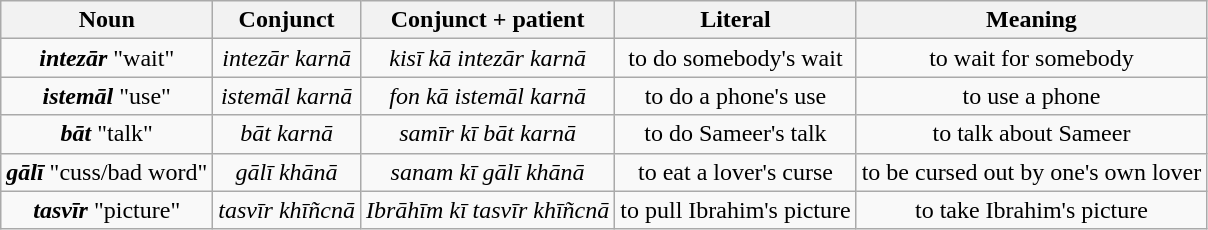<table class="wikitable" style="text-align:center">
<tr>
<th>Noun</th>
<th>Conjunct</th>
<th>Conjunct + patient</th>
<th>Literal</th>
<th>Meaning</th>
</tr>
<tr>
<td><strong><em>intezār</em></strong> "wait"</td>
<td><em>intezār karnā</em></td>
<td><em>kisī kā intezār karnā</em></td>
<td>to do somebody's wait</td>
<td>to wait for somebody</td>
</tr>
<tr>
<td><strong><em>istemāl</em></strong> "use"</td>
<td><em>istemāl karnā</em></td>
<td><em>fon kā istemāl karnā</em></td>
<td>to do a phone's use</td>
<td>to use a phone</td>
</tr>
<tr>
<td><strong><em>bāt</em></strong> "talk"</td>
<td><em>bāt karnā</em></td>
<td><em>samīr kī bāt karnā</em></td>
<td>to do Sameer's talk</td>
<td>to talk about Sameer</td>
</tr>
<tr>
<td><strong><em>gālī</em></strong> "cuss/bad word"</td>
<td><em>gālī khānā</em></td>
<td><em>sanam kī gālī khānā</em></td>
<td>to eat a lover's curse</td>
<td>to be cursed out by one's own lover</td>
</tr>
<tr>
<td><strong><em>tasvīr</em></strong> "picture"</td>
<td><em>tasvīr khīñcnā</em></td>
<td><em>Ibrāhīm kī tasvīr khīñcnā</em></td>
<td>to pull Ibrahim's picture</td>
<td>to take Ibrahim's picture</td>
</tr>
</table>
